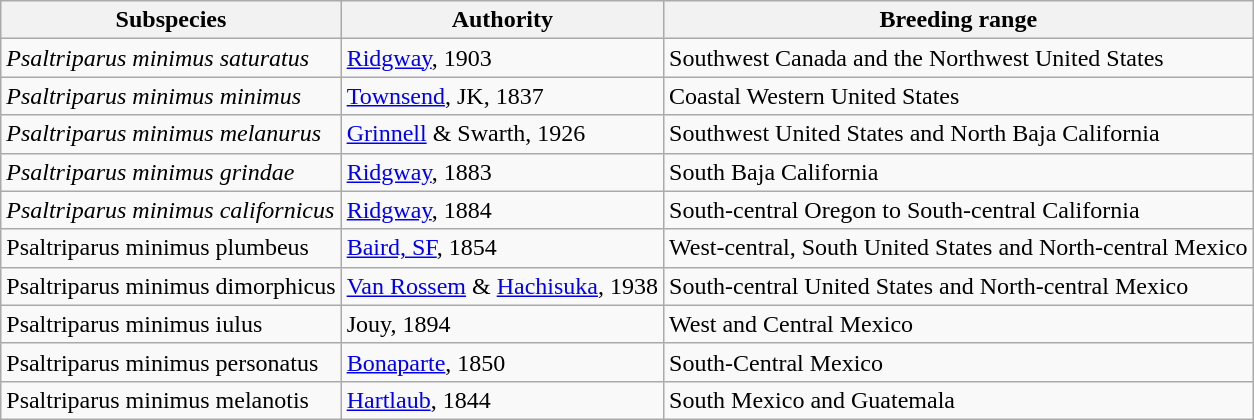<table class="wikitable">
<tr>
<th>Subspecies</th>
<th>Authority</th>
<th>Breeding range</th>
</tr>
<tr>
<td><em>Psaltriparus minimus saturatus</em></td>
<td><a href='#'>Ridgway</a>, 1903</td>
<td>Southwest Canada and the Northwest United States</td>
</tr>
<tr>
<td><em>Psaltriparus minimus minimus</em></td>
<td><a href='#'>Townsend</a>, JK, 1837</td>
<td>Coastal Western United States</td>
</tr>
<tr>
<td><em>Psaltriparus minimus melanurus</em></td>
<td><a href='#'>Grinnell</a> & Swarth, 1926</td>
<td>Southwest United States and North Baja California</td>
</tr>
<tr>
<td><em>Psaltriparus minimus grindae</em></td>
<td><a href='#'>Ridgway</a>, 1883</td>
<td>South Baja California</td>
</tr>
<tr>
<td><em>Psaltriparus minimus californicus<strong></td>
<td><a href='#'>Ridgway</a>, 1884</td>
<td>South-central Oregon to South-central California</td>
</tr>
<tr>
<td></em>Psaltriparus minimus plumbeus<em></td>
<td><a href='#'>Baird, SF</a>, 1854</td>
<td>West-central, South United States and North-central Mexico</td>
</tr>
<tr>
<td></em>Psaltriparus minimus dimorphicus<em></td>
<td><a href='#'>Van Rossem</a> & <a href='#'>Hachisuka</a>, 1938</td>
<td>South-central United States and North-central Mexico</td>
</tr>
<tr>
<td></em>Psaltriparus minimus iulus<em></td>
<td>Jouy, 1894</td>
<td>West and Central Mexico</td>
</tr>
<tr>
<td></em>Psaltriparus minimus personatus<em></td>
<td><a href='#'>Bonaparte</a>, 1850</td>
<td>South-Central Mexico</td>
</tr>
<tr>
<td></em>Psaltriparus minimus melanotis<em></td>
<td><a href='#'>Hartlaub</a>, 1844</td>
<td>South Mexico and Guatemala</td>
</tr>
</table>
